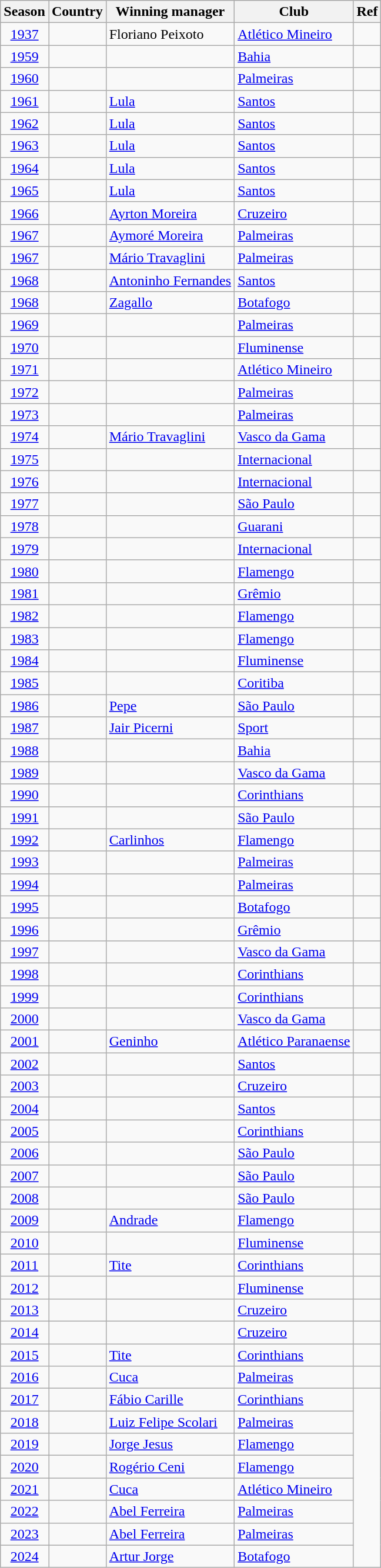<table class="sortable wikitable">
<tr>
<th>Season</th>
<th>Country</th>
<th>Winning manager</th>
<th>Club</th>
<th class="unsortable">Ref</th>
</tr>
<tr>
<td align=center><a href='#'>1937</a></td>
<td></td>
<td>Floriano Peixoto</td>
<td><a href='#'>Atlético Mineiro</a></td>
<td></td>
</tr>
<tr>
<td align=center><a href='#'>1959</a></td>
<td></td>
<td></td>
<td><a href='#'>Bahia</a></td>
<td></td>
</tr>
<tr>
<td align=center><a href='#'>1960</a></td>
<td></td>
<td> </td>
<td><a href='#'>Palmeiras</a></td>
<td></td>
</tr>
<tr>
<td align=center><a href='#'>1961</a></td>
<td></td>
<td><a href='#'>Lula</a> </td>
<td><a href='#'>Santos</a></td>
<td></td>
</tr>
<tr>
<td align=center><a href='#'>1962</a></td>
<td></td>
<td><a href='#'>Lula</a> </td>
<td><a href='#'>Santos</a></td>
<td></td>
</tr>
<tr>
<td align=center><a href='#'>1963</a></td>
<td></td>
<td><a href='#'>Lula</a> </td>
<td><a href='#'>Santos</a></td>
<td></td>
</tr>
<tr>
<td align=center><a href='#'>1964</a></td>
<td></td>
<td><a href='#'>Lula</a> </td>
<td><a href='#'>Santos</a></td>
<td></td>
</tr>
<tr>
<td align=center><a href='#'>1965</a></td>
<td></td>
<td><a href='#'>Lula</a> </td>
<td><a href='#'>Santos</a></td>
<td></td>
</tr>
<tr>
<td align=center><a href='#'>1966</a></td>
<td></td>
<td><a href='#'>Ayrton Moreira</a></td>
<td><a href='#'>Cruzeiro</a></td>
<td></td>
</tr>
<tr>
<td align=center><a href='#'>1967</a></td>
<td></td>
<td><a href='#'>Aymoré Moreira</a></td>
<td><a href='#'>Palmeiras</a></td>
<td></td>
</tr>
<tr>
<td align=center><a href='#'>1967</a></td>
<td></td>
<td><a href='#'>Mário Travaglini</a> </td>
<td><a href='#'>Palmeiras</a></td>
<td></td>
</tr>
<tr>
<td align=center><a href='#'>1968</a></td>
<td></td>
<td><a href='#'>Antoninho Fernandes</a></td>
<td><a href='#'>Santos</a></td>
<td></td>
</tr>
<tr>
<td align=center><a href='#'>1968</a></td>
<td></td>
<td><a href='#'>Zagallo</a></td>
<td><a href='#'>Botafogo</a></td>
<td></td>
</tr>
<tr>
<td align=center><a href='#'>1969</a></td>
<td></td>
<td> </td>
<td><a href='#'>Palmeiras</a></td>
<td></td>
</tr>
<tr>
<td align=center><a href='#'>1970</a></td>
<td></td>
<td></td>
<td><a href='#'>Fluminense</a></td>
<td></td>
</tr>
<tr>
<td align=center><a href='#'>1971</a></td>
<td></td>
<td> </td>
<td><a href='#'>Atlético Mineiro</a></td>
<td></td>
</tr>
<tr>
<td align=center><a href='#'>1972</a></td>
<td></td>
<td> </td>
<td><a href='#'>Palmeiras</a></td>
<td></td>
</tr>
<tr>
<td align=center><a href='#'>1973</a></td>
<td></td>
<td> </td>
<td><a href='#'>Palmeiras</a></td>
<td></td>
</tr>
<tr>
<td align=center><a href='#'>1974</a></td>
<td></td>
<td><a href='#'>Mário Travaglini</a> </td>
<td><a href='#'>Vasco da Gama</a></td>
<td></td>
</tr>
<tr>
<td align=center><a href='#'>1975</a></td>
<td></td>
<td> </td>
<td><a href='#'>Internacional</a></td>
<td></td>
</tr>
<tr>
<td align=center><a href='#'>1976</a></td>
<td></td>
<td> </td>
<td><a href='#'>Internacional</a></td>
<td></td>
</tr>
<tr>
<td align=center><a href='#'>1977</a></td>
<td></td>
<td> </td>
<td><a href='#'>São Paulo</a></td>
<td></td>
</tr>
<tr>
<td align=center><a href='#'>1978</a></td>
<td></td>
<td></td>
<td><a href='#'>Guarani</a></td>
<td></td>
</tr>
<tr>
<td align=center><a href='#'>1979</a></td>
<td></td>
<td> </td>
<td><a href='#'>Internacional</a></td>
<td></td>
</tr>
<tr>
<td align=center><a href='#'>1980</a></td>
<td></td>
<td></td>
<td><a href='#'>Flamengo</a></td>
<td></td>
</tr>
<tr>
<td align=center><a href='#'>1981</a></td>
<td></td>
<td> </td>
<td><a href='#'>Grêmio</a></td>
<td></td>
</tr>
<tr>
<td align=center><a href='#'>1982</a></td>
<td></td>
<td></td>
<td><a href='#'>Flamengo</a></td>
<td></td>
</tr>
<tr>
<td align=center><a href='#'>1983</a></td>
<td></td>
<td></td>
<td><a href='#'>Flamengo</a></td>
<td></td>
</tr>
<tr>
<td align=center><a href='#'>1984</a></td>
<td></td>
<td></td>
<td><a href='#'>Fluminense</a></td>
<td></td>
</tr>
<tr>
<td align=center><a href='#'>1985</a></td>
<td></td>
<td> </td>
<td><a href='#'>Coritiba</a></td>
<td></td>
</tr>
<tr>
<td align=center><a href='#'>1986</a></td>
<td></td>
<td><a href='#'>Pepe</a></td>
<td><a href='#'>São Paulo</a></td>
<td></td>
</tr>
<tr>
<td align=center><a href='#'>1987</a></td>
<td></td>
<td><a href='#'>Jair Picerni</a></td>
<td><a href='#'>Sport</a></td>
<td></td>
</tr>
<tr>
<td align=center><a href='#'>1988</a></td>
<td></td>
<td></td>
<td><a href='#'>Bahia</a></td>
<td></td>
</tr>
<tr>
<td align=center><a href='#'>1989</a></td>
<td></td>
<td></td>
<td><a href='#'>Vasco da Gama</a></td>
<td></td>
</tr>
<tr>
<td align=center><a href='#'>1990</a></td>
<td></td>
<td></td>
<td><a href='#'>Corinthians</a></td>
<td></td>
</tr>
<tr>
<td align=center><a href='#'>1991</a></td>
<td></td>
<td> </td>
<td><a href='#'>São Paulo</a></td>
<td></td>
</tr>
<tr>
<td align=center><a href='#'>1992</a></td>
<td></td>
<td><a href='#'>Carlinhos</a></td>
<td><a href='#'>Flamengo</a></td>
<td></td>
</tr>
<tr>
<td align=center><a href='#'>1993</a></td>
<td></td>
<td> </td>
<td><a href='#'>Palmeiras</a></td>
<td></td>
</tr>
<tr>
<td align=center><a href='#'>1994</a></td>
<td></td>
<td> </td>
<td><a href='#'>Palmeiras</a></td>
<td></td>
</tr>
<tr>
<td align=center><a href='#'>1995</a></td>
<td></td>
<td></td>
<td><a href='#'>Botafogo</a></td>
<td></td>
</tr>
<tr>
<td align=center><a href='#'>1996</a></td>
<td></td>
<td> </td>
<td><a href='#'>Grêmio</a></td>
<td></td>
</tr>
<tr>
<td align=center><a href='#'>1997</a></td>
<td></td>
<td> </td>
<td><a href='#'>Vasco da Gama</a></td>
<td></td>
</tr>
<tr>
<td align=center><a href='#'>1998</a></td>
<td></td>
<td> </td>
<td><a href='#'>Corinthians</a></td>
<td></td>
</tr>
<tr>
<td align=center><a href='#'>1999</a></td>
<td></td>
<td></td>
<td><a href='#'>Corinthians</a></td>
<td></td>
</tr>
<tr>
<td align=center><a href='#'>2000</a></td>
<td></td>
<td></td>
<td><a href='#'>Vasco da Gama</a></td>
<td></td>
</tr>
<tr>
<td align=center><a href='#'>2001</a></td>
<td></td>
<td><a href='#'>Geninho</a></td>
<td><a href='#'>Atlético Paranaense</a></td>
<td></td>
</tr>
<tr>
<td align=center><a href='#'>2002</a></td>
<td></td>
<td></td>
<td><a href='#'>Santos</a></td>
<td></td>
</tr>
<tr>
<td align=center><a href='#'>2003</a></td>
<td></td>
<td> </td>
<td><a href='#'>Cruzeiro</a></td>
<td></td>
</tr>
<tr>
<td align=center><a href='#'>2004</a></td>
<td></td>
<td> </td>
<td><a href='#'>Santos</a></td>
<td></td>
</tr>
<tr>
<td align=center><a href='#'>2005</a></td>
<td></td>
<td> </td>
<td><a href='#'>Corinthians</a></td>
<td></td>
</tr>
<tr>
<td align=center><a href='#'>2006</a></td>
<td></td>
<td> </td>
<td><a href='#'>São Paulo</a></td>
<td></td>
</tr>
<tr>
<td align=center><a href='#'>2007</a></td>
<td></td>
<td> </td>
<td><a href='#'>São Paulo</a></td>
<td></td>
</tr>
<tr>
<td align=center><a href='#'>2008</a></td>
<td></td>
<td> </td>
<td><a href='#'>São Paulo</a></td>
<td></td>
</tr>
<tr>
<td align=center><a href='#'>2009</a></td>
<td></td>
<td><a href='#'>Andrade</a></td>
<td><a href='#'>Flamengo</a></td>
<td></td>
</tr>
<tr>
<td align=center><a href='#'>2010</a></td>
<td></td>
<td> </td>
<td><a href='#'>Fluminense</a></td>
<td></td>
</tr>
<tr>
<td align=center><a href='#'>2011</a></td>
<td></td>
<td><a href='#'>Tite</a> </td>
<td><a href='#'>Corinthians</a></td>
<td></td>
</tr>
<tr>
<td align=center><a href='#'>2012</a></td>
<td></td>
<td></td>
<td><a href='#'>Fluminense</a></td>
<td></td>
</tr>
<tr>
<td align=center><a href='#'>2013</a></td>
<td></td>
<td> </td>
<td><a href='#'>Cruzeiro</a></td>
<td></td>
</tr>
<tr>
<td align=center><a href='#'>2014</a></td>
<td></td>
<td> </td>
<td><a href='#'>Cruzeiro</a></td>
<td></td>
</tr>
<tr>
<td align=center><a href='#'>2015</a></td>
<td></td>
<td><a href='#'>Tite</a> </td>
<td><a href='#'>Corinthians</a></td>
<td></td>
</tr>
<tr>
<td align=center><a href='#'>2016</a></td>
<td></td>
<td><a href='#'>Cuca</a> </td>
<td><a href='#'>Palmeiras</a></td>
<td></td>
</tr>
<tr>
<td align=center><a href='#'>2017</a></td>
<td></td>
<td><a href='#'>Fábio Carille</a></td>
<td><a href='#'>Corinthians</a></td>
</tr>
<tr>
<td align=center><a href='#'>2018</a></td>
<td></td>
<td><a href='#'>Luiz Felipe Scolari</a> </td>
<td><a href='#'>Palmeiras</a></td>
</tr>
<tr>
<td align=center><a href='#'>2019</a></td>
<td></td>
<td><a href='#'>Jorge Jesus</a></td>
<td><a href='#'>Flamengo</a></td>
</tr>
<tr>
<td align=center><a href='#'>2020</a></td>
<td></td>
<td><a href='#'>Rogério Ceni</a></td>
<td><a href='#'>Flamengo</a></td>
</tr>
<tr>
<td align=center><a href='#'>2021</a></td>
<td></td>
<td><a href='#'>Cuca</a> </td>
<td><a href='#'>Atlético Mineiro</a></td>
</tr>
<tr>
<td align=center><a href='#'>2022</a></td>
<td></td>
<td><a href='#'>Abel Ferreira</a></td>
<td><a href='#'>Palmeiras</a></td>
</tr>
<tr>
<td align=center><a href='#'>2023</a></td>
<td></td>
<td><a href='#'>Abel Ferreira</a> </td>
<td><a href='#'>Palmeiras</a></td>
</tr>
<tr>
<td align=center><a href='#'>2024</a></td>
<td></td>
<td><a href='#'>Artur Jorge</a></td>
<td><a href='#'>Botafogo</a></td>
</tr>
</table>
